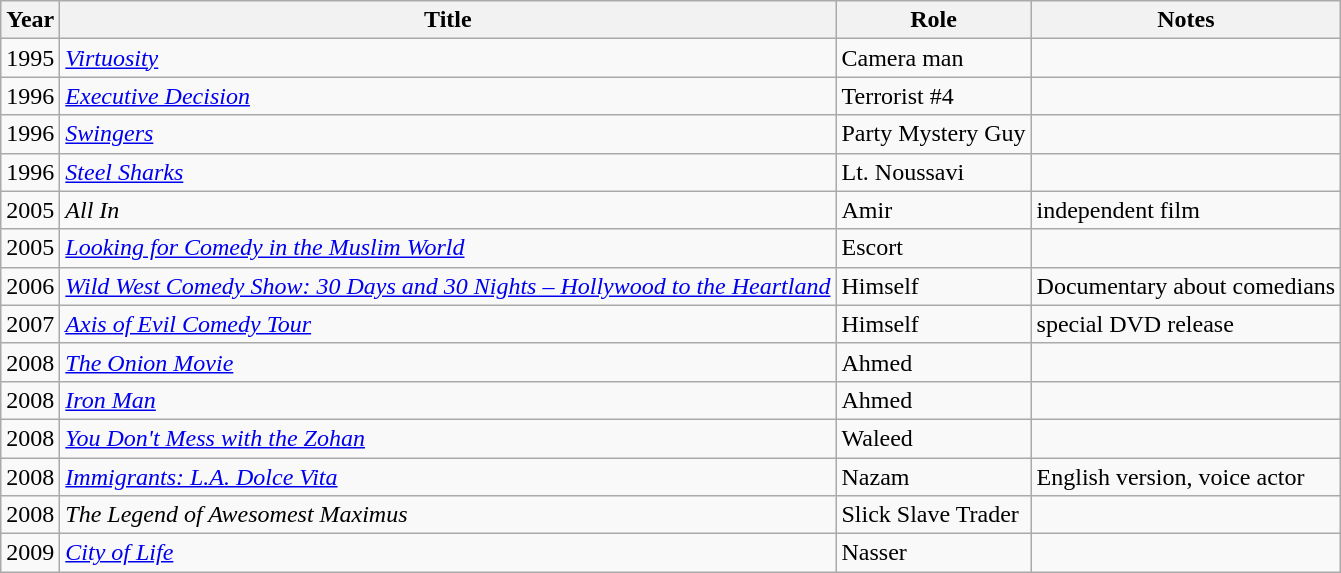<table class="wikitable sortable">
<tr>
<th>Year</th>
<th>Title</th>
<th>Role</th>
<th class="unsortable">Notes</th>
</tr>
<tr>
<td>1995</td>
<td><em><a href='#'>Virtuosity</a></em></td>
<td>Camera man</td>
<td></td>
</tr>
<tr>
<td>1996</td>
<td><em><a href='#'>Executive Decision</a></em></td>
<td>Terrorist #4</td>
<td></td>
</tr>
<tr>
<td>1996</td>
<td><em><a href='#'>Swingers</a></em></td>
<td>Party Mystery Guy</td>
<td></td>
</tr>
<tr>
<td>1996</td>
<td><em><a href='#'>Steel Sharks</a></em></td>
<td>Lt. Noussavi</td>
<td></td>
</tr>
<tr>
<td>2005</td>
<td><em>All In</em></td>
<td>Amir</td>
<td>independent film</td>
</tr>
<tr>
<td>2005</td>
<td><em><a href='#'>Looking for Comedy in the Muslim World</a></em></td>
<td>Escort</td>
<td></td>
</tr>
<tr>
<td>2006</td>
<td><em><a href='#'>Wild West Comedy Show: 30 Days and 30 Nights – Hollywood to the Heartland</a></em></td>
<td>Himself</td>
<td>Documentary about comedians</td>
</tr>
<tr>
<td>2007</td>
<td><em><a href='#'>Axis of Evil Comedy Tour</a></em></td>
<td>Himself</td>
<td>special DVD release</td>
</tr>
<tr>
<td>2008</td>
<td><em><a href='#'>The Onion Movie</a></em></td>
<td>Ahmed</td>
<td></td>
</tr>
<tr>
<td>2008</td>
<td><em><a href='#'>Iron Man</a></em></td>
<td>Ahmed</td>
<td></td>
</tr>
<tr>
<td>2008</td>
<td><em><a href='#'>You Don't Mess with the Zohan</a></em></td>
<td>Waleed</td>
<td></td>
</tr>
<tr>
<td>2008</td>
<td><em><a href='#'>Immigrants: L.A. Dolce Vita</a></em></td>
<td>Nazam</td>
<td>English version, voice actor</td>
</tr>
<tr>
<td>2008</td>
<td><em>The Legend of Awesomest Maximus</em></td>
<td>Slick Slave Trader</td>
<td></td>
</tr>
<tr>
<td>2009</td>
<td><em><a href='#'>City of Life</a></em></td>
<td>Nasser</td>
<td></td>
</tr>
</table>
